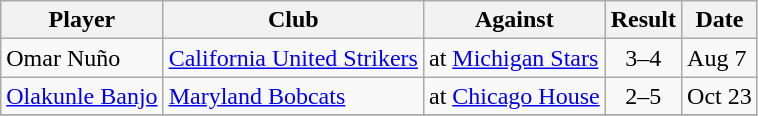<table class="wikitable sortable">
<tr>
<th>Player</th>
<th>Club</th>
<th>Against</th>
<th>Result</th>
<th>Date</th>
</tr>
<tr>
<td align="left"> Omar Nuño</td>
<td align="left"><a href='#'>California United Strikers</a></td>
<td align="left">at <a href='#'>Michigan Stars</a></td>
<td align="center">3–4</td>
<td align="left">Aug 7</td>
</tr>
<tr>
<td align="left"> <a href='#'>Olakunle Banjo</a></td>
<td align="left"><a href='#'>Maryland Bobcats</a></td>
<td align="left">at <a href='#'>Chicago House</a></td>
<td align="center">2–5</td>
<td align="left">Oct 23</td>
</tr>
<tr>
</tr>
</table>
